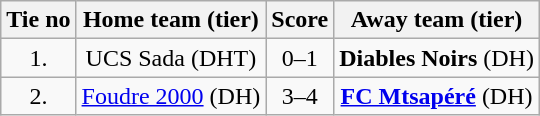<table class="wikitable" style="text-align: center">
<tr>
<th>Tie no</th>
<th>Home team (tier)</th>
<th>Score</th>
<th>Away team (tier)</th>
</tr>
<tr>
<td>1.</td>
<td> UCS Sada (DHT)</td>
<td>0–1</td>
<td><strong>Diables Noirs</strong> (DH) </td>
</tr>
<tr>
<td>2.</td>
<td> <a href='#'>Foudre 2000</a> (DH)</td>
<td>3–4</td>
<td><strong><a href='#'>FC Mtsapéré</a></strong> (DH) </td>
</tr>
</table>
